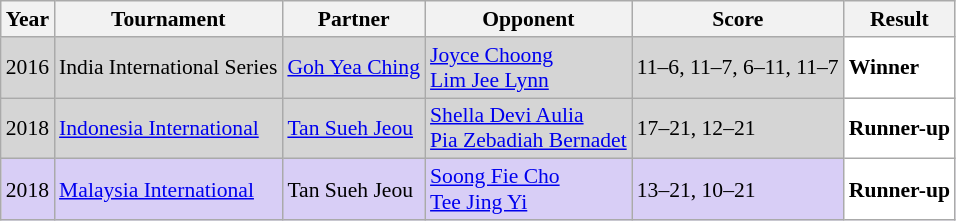<table class="sortable wikitable" style="font-size: 90%;">
<tr>
<th>Year</th>
<th>Tournament</th>
<th>Partner</th>
<th>Opponent</th>
<th>Score</th>
<th>Result</th>
</tr>
<tr style="background:#D5D5D5">
<td align="center">2016</td>
<td align="left">India International Series</td>
<td align="left"> <a href='#'>Goh Yea Ching</a></td>
<td align="left"> <a href='#'>Joyce Choong</a><br> <a href='#'>Lim Jee Lynn</a></td>
<td align="left">11–6, 11–7, 6–11, 11–7</td>
<td style="text-align:left; background:white"> <strong>Winner</strong></td>
</tr>
<tr style="background:#D5D5D5">
<td align="center">2018</td>
<td align="left"><a href='#'>Indonesia International</a></td>
<td align="left"> <a href='#'>Tan Sueh Jeou</a></td>
<td align="left"> <a href='#'>Shella Devi Aulia</a><br> <a href='#'>Pia Zebadiah Bernadet</a></td>
<td align="left">17–21, 12–21</td>
<td style="text-align:left; background:white"> <strong>Runner-up</strong></td>
</tr>
<tr style="background:#D8CEF6">
<td align="center">2018</td>
<td align="left"><a href='#'>Malaysia International</a></td>
<td align="left"> Tan Sueh Jeou</td>
<td align="left"> <a href='#'>Soong Fie Cho</a><br> <a href='#'>Tee Jing Yi</a></td>
<td align="left">13–21, 10–21</td>
<td style="text-align:left; background:white"> <strong>Runner-up</strong></td>
</tr>
</table>
